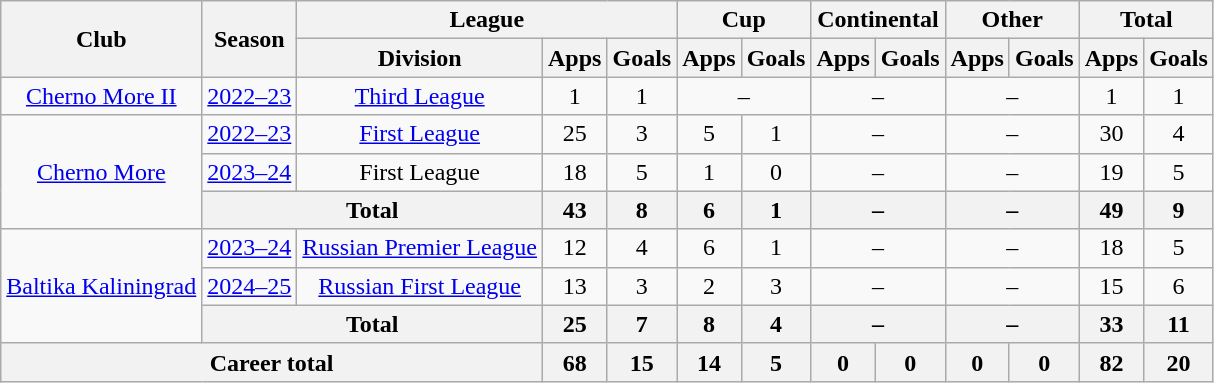<table class="wikitable" style="text-align:center">
<tr>
<th rowspan="2">Club</th>
<th rowspan="2">Season</th>
<th colspan="3">League</th>
<th colspan="2">Cup</th>
<th colspan="2">Continental</th>
<th colspan="2">Other</th>
<th colspan="2">Total</th>
</tr>
<tr>
<th>Division</th>
<th>Apps</th>
<th>Goals</th>
<th>Apps</th>
<th>Goals</th>
<th>Apps</th>
<th>Goals</th>
<th>Apps</th>
<th>Goals</th>
<th>Apps</th>
<th>Goals</th>
</tr>
<tr>
<td><a href='#'>Cherno More II</a></td>
<td><a href='#'>2022–23</a></td>
<td><a href='#'>Third League</a></td>
<td>1</td>
<td>1</td>
<td colspan="2">–</td>
<td colspan="2">–</td>
<td colspan="2">–</td>
<td>1</td>
<td>1</td>
</tr>
<tr>
<td rowspan=3 valign="center"><a href='#'>Cherno More</a></td>
<td><a href='#'>2022–23</a></td>
<td><a href='#'>First League</a></td>
<td>25</td>
<td>3</td>
<td>5</td>
<td>1</td>
<td colspan="2">–</td>
<td colspan="2">–</td>
<td>30</td>
<td>4</td>
</tr>
<tr>
<td><a href='#'>2023–24</a></td>
<td>First League</td>
<td>18</td>
<td>5</td>
<td>1</td>
<td>0</td>
<td colspan="2">–</td>
<td colspan="2">–</td>
<td>19</td>
<td>5</td>
</tr>
<tr>
<th colspan="2">Total</th>
<th>43</th>
<th>8</th>
<th>6</th>
<th>1</th>
<th colspan="2">–</th>
<th colspan="2">–</th>
<th>49</th>
<th>9</th>
</tr>
<tr>
<td rowspan=3 valign="center"><a href='#'>Baltika Kaliningrad</a></td>
<td><a href='#'>2023–24</a></td>
<td><a href='#'>Russian Premier League</a></td>
<td>12</td>
<td>4</td>
<td>6</td>
<td>1</td>
<td colspan="2">–</td>
<td colspan="2">–</td>
<td>18</td>
<td>5</td>
</tr>
<tr>
<td><a href='#'>2024–25</a></td>
<td><a href='#'>Russian First League</a></td>
<td>13</td>
<td>3</td>
<td>2</td>
<td>3</td>
<td colspan="2">–</td>
<td colspan="2">–</td>
<td>15</td>
<td>6</td>
</tr>
<tr>
<th colspan="2">Total</th>
<th>25</th>
<th>7</th>
<th>8</th>
<th>4</th>
<th colspan="2">–</th>
<th colspan="2">–</th>
<th>33</th>
<th>11</th>
</tr>
<tr>
<th colspan="3">Career total</th>
<th>68</th>
<th>15</th>
<th>14</th>
<th>5</th>
<th>0</th>
<th>0</th>
<th>0</th>
<th>0</th>
<th>82</th>
<th>20</th>
</tr>
</table>
